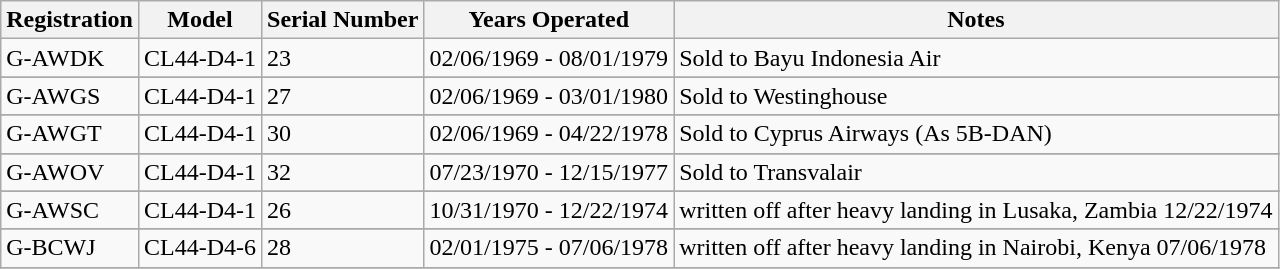<table class="wikitable" border="1">
<tr>
<th>Registration</th>
<th>Model</th>
<th>Serial Number</th>
<th>Years Operated</th>
<th>Notes</th>
</tr>
<tr>
<td>G-AWDK</td>
<td>CL44-D4-1</td>
<td>23</td>
<td>02/06/1969 - 08/01/1979</td>
<td>Sold to Bayu Indonesia Air</td>
</tr>
<tr>
</tr>
<tr>
<td>G-AWGS</td>
<td>CL44-D4-1</td>
<td>27</td>
<td>02/06/1969 - 03/01/1980</td>
<td>Sold to Westinghouse</td>
</tr>
<tr>
</tr>
<tr>
<td>G-AWGT</td>
<td>CL44-D4-1</td>
<td>30</td>
<td>02/06/1969 - 04/22/1978</td>
<td>Sold to Cyprus Airways (As 5B-DAN)</td>
</tr>
<tr>
</tr>
<tr>
<td>G-AWOV</td>
<td>CL44-D4-1</td>
<td>32</td>
<td>07/23/1970 - 12/15/1977</td>
<td>Sold to Transvalair</td>
</tr>
<tr>
</tr>
<tr>
<td>G-AWSC</td>
<td>CL44-D4-1</td>
<td>26</td>
<td>10/31/1970 - 12/22/1974</td>
<td>written off after heavy landing in Lusaka, Zambia 12/22/1974</td>
</tr>
<tr>
</tr>
<tr>
<td>G-BCWJ</td>
<td>CL44-D4-6</td>
<td>28</td>
<td>02/01/1975 - 07/06/1978</td>
<td>written off after heavy landing in Nairobi, Kenya 07/06/1978</td>
</tr>
<tr>
</tr>
</table>
